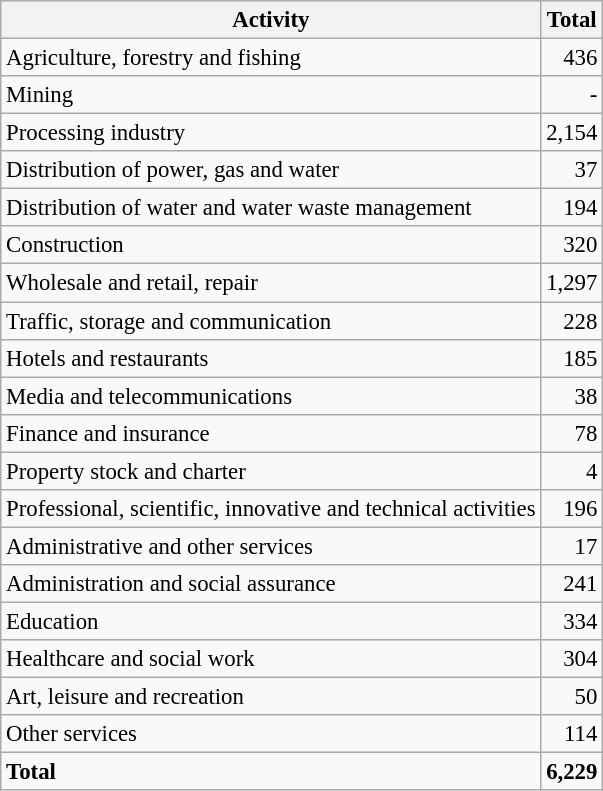<table class="wikitable sortable" style="font-size:95%;">
<tr>
<th>Activity</th>
<th>Total</th>
</tr>
<tr>
<td>Agriculture, forestry and fishing</td>
<td align="right">436</td>
</tr>
<tr>
<td>Mining</td>
<td align="right">-</td>
</tr>
<tr>
<td>Processing industry</td>
<td align="right">2,154</td>
</tr>
<tr>
<td>Distribution of power, gas and water</td>
<td align="right">37</td>
</tr>
<tr>
<td>Distribution of water and water waste management</td>
<td align="right">194</td>
</tr>
<tr>
<td>Construction</td>
<td align="right">320</td>
</tr>
<tr>
<td>Wholesale and retail, repair</td>
<td align="right">1,297</td>
</tr>
<tr>
<td>Traffic, storage and communication</td>
<td align="right">228</td>
</tr>
<tr>
<td>Hotels and restaurants</td>
<td align="right">185</td>
</tr>
<tr>
<td>Media and telecommunications</td>
<td align="right">38</td>
</tr>
<tr>
<td>Finance and insurance</td>
<td align="right">78</td>
</tr>
<tr>
<td>Property stock and charter</td>
<td align="right">4</td>
</tr>
<tr>
<td>Professional, scientific, innovative and technical activities</td>
<td align="right">196</td>
</tr>
<tr>
<td>Administrative and other services</td>
<td align="right">17</td>
</tr>
<tr>
<td>Administration and social assurance</td>
<td align="right">241</td>
</tr>
<tr>
<td>Education</td>
<td align="right">334</td>
</tr>
<tr>
<td>Healthcare and social work</td>
<td align="right">304</td>
</tr>
<tr>
<td>Art, leisure and recreation</td>
<td align="right">50</td>
</tr>
<tr>
<td>Other services</td>
<td align="right">114</td>
</tr>
<tr class="sortbottom">
<td><strong>Total</strong></td>
<td align="right"><strong>6,229</strong></td>
</tr>
</table>
